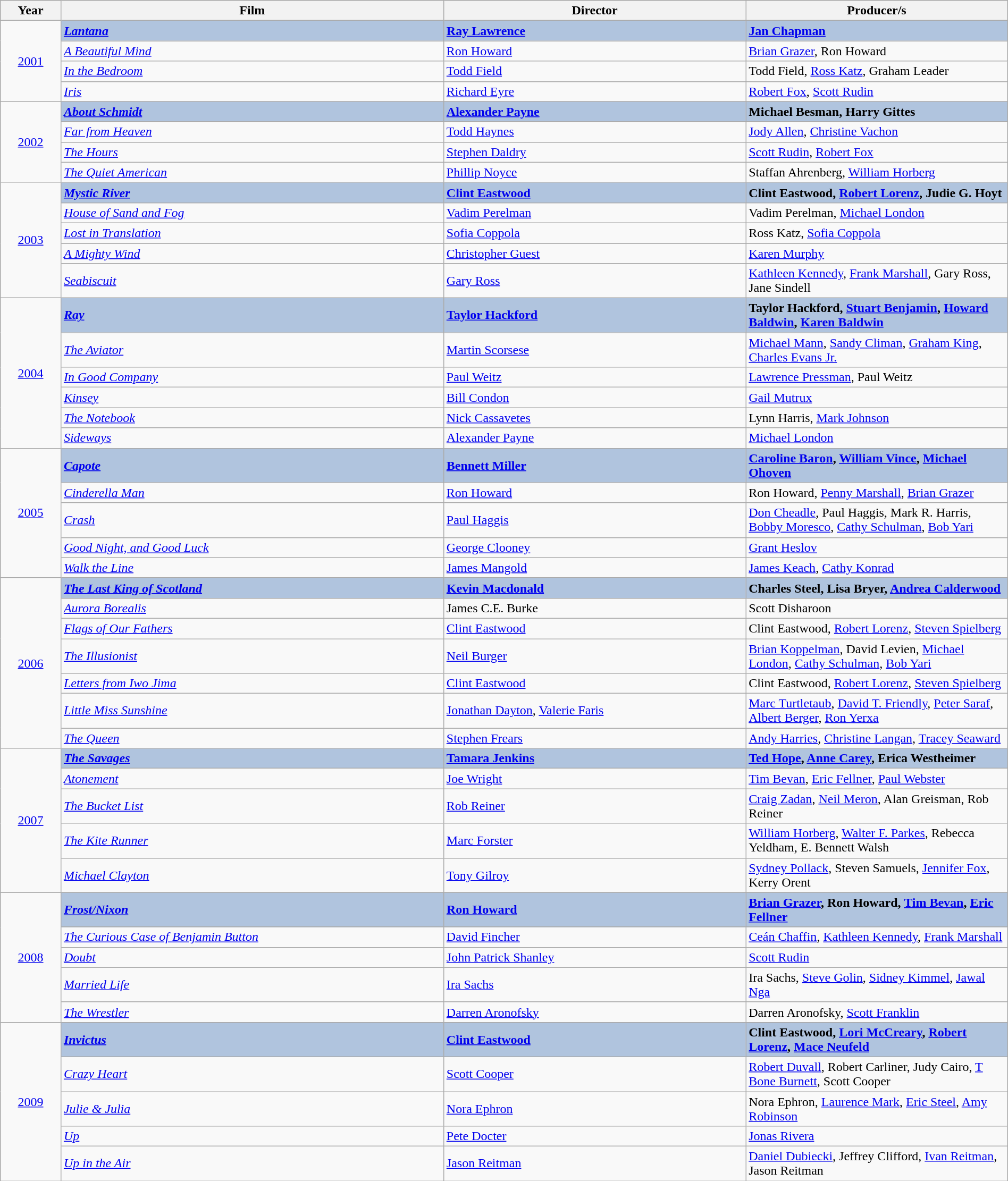<table class="wikitable" style="width:100%; text-align:left">
<tr>
<th style="width:6%;">Year</th>
<th style="width:38%;">Film</th>
<th style="width:30%;">Director</th>
<th style="width:30%;">Producer/s</th>
</tr>
<tr>
<td rowspan="4" style="text-align:center;"><a href='#'>2001</a></td>
<td style="background:#B0C4DE;"><strong><em><a href='#'>Lantana</a></em></strong></td>
<td style="background:#B0C4DE;"><strong><a href='#'>Ray Lawrence</a></strong></td>
<td style="background:#B0C4DE;"><strong><a href='#'>Jan Chapman</a></strong></td>
</tr>
<tr>
<td><em><a href='#'>A Beautiful Mind</a></em></td>
<td><a href='#'>Ron Howard</a></td>
<td><a href='#'>Brian Grazer</a>, Ron Howard</td>
</tr>
<tr>
<td><em><a href='#'>In the Bedroom</a></em></td>
<td><a href='#'>Todd Field</a></td>
<td>Todd Field, <a href='#'>Ross Katz</a>, Graham Leader</td>
</tr>
<tr>
<td><em><a href='#'>Iris</a></em></td>
<td><a href='#'>Richard Eyre</a></td>
<td><a href='#'>Robert Fox</a>, <a href='#'>Scott Rudin</a></td>
</tr>
<tr>
<td rowspan="4" style="text-align:center;"><a href='#'>2002</a></td>
<td style="background:#B0C4DE;"><strong><em><a href='#'>About Schmidt</a></em></strong></td>
<td style="background:#B0C4DE;"><strong><a href='#'>Alexander Payne</a></strong></td>
<td style="background:#B0C4DE;"><strong>Michael Besman, Harry Gittes</strong></td>
</tr>
<tr>
<td><em><a href='#'>Far from Heaven</a></em></td>
<td><a href='#'>Todd Haynes</a></td>
<td><a href='#'>Jody Allen</a>, <a href='#'>Christine Vachon</a></td>
</tr>
<tr>
<td><em><a href='#'>The Hours</a></em></td>
<td><a href='#'>Stephen Daldry</a></td>
<td><a href='#'>Scott Rudin</a>, <a href='#'>Robert Fox</a></td>
</tr>
<tr>
<td><em><a href='#'>The Quiet American</a></em></td>
<td><a href='#'>Phillip Noyce</a></td>
<td>Staffan Ahrenberg, <a href='#'>William Horberg</a></td>
</tr>
<tr>
<td rowspan="5" style="text-align:center;"><a href='#'>2003</a></td>
<td style="background:#B0C4DE;"><strong><em><a href='#'>Mystic River</a></em></strong></td>
<td style="background:#B0C4DE;"><strong><a href='#'>Clint Eastwood</a></strong></td>
<td style="background:#B0C4DE;"><strong>Clint Eastwood, <a href='#'>Robert Lorenz</a>, Judie G. Hoyt</strong></td>
</tr>
<tr>
<td><em><a href='#'>House of Sand and Fog</a></em></td>
<td><a href='#'>Vadim Perelman</a></td>
<td>Vadim Perelman, <a href='#'>Michael London</a></td>
</tr>
<tr>
<td><em><a href='#'>Lost in Translation</a></em></td>
<td><a href='#'>Sofia Coppola</a></td>
<td>Ross Katz, <a href='#'>Sofia Coppola</a></td>
</tr>
<tr>
<td><em><a href='#'>A Mighty Wind</a></em></td>
<td><a href='#'>Christopher Guest</a></td>
<td><a href='#'>Karen Murphy</a></td>
</tr>
<tr>
<td><em><a href='#'>Seabiscuit</a></em></td>
<td><a href='#'>Gary Ross</a></td>
<td><a href='#'>Kathleen Kennedy</a>, <a href='#'>Frank Marshall</a>, Gary Ross, Jane Sindell</td>
</tr>
<tr>
<td rowspan="6" style="text-align:center;"><a href='#'>2004</a></td>
<td style="background:#B0C4DE;"><strong><em><a href='#'>Ray</a></em></strong></td>
<td style="background:#B0C4DE;"><strong><a href='#'>Taylor Hackford</a></strong></td>
<td style="background:#B0C4DE;"><strong>Taylor Hackford, <a href='#'>Stuart Benjamin</a>, <a href='#'>Howard Baldwin</a>, <a href='#'>Karen Baldwin</a></strong></td>
</tr>
<tr>
<td><em><a href='#'>The Aviator</a></em></td>
<td><a href='#'>Martin Scorsese</a></td>
<td><a href='#'>Michael Mann</a>, <a href='#'>Sandy Climan</a>, <a href='#'>Graham King</a>, <a href='#'>Charles Evans Jr.</a></td>
</tr>
<tr>
<td><em><a href='#'>In Good Company</a></em></td>
<td><a href='#'>Paul Weitz</a></td>
<td><a href='#'>Lawrence Pressman</a>, Paul Weitz</td>
</tr>
<tr>
<td><em><a href='#'>Kinsey</a></em></td>
<td><a href='#'>Bill Condon</a></td>
<td><a href='#'>Gail Mutrux</a></td>
</tr>
<tr>
<td><em><a href='#'>The Notebook</a></em></td>
<td><a href='#'>Nick Cassavetes</a></td>
<td>Lynn Harris, <a href='#'>Mark Johnson</a></td>
</tr>
<tr>
<td><em><a href='#'>Sideways</a></em></td>
<td><a href='#'>Alexander Payne</a></td>
<td><a href='#'>Michael London</a></td>
</tr>
<tr>
<td rowspan="5" style="text-align:center;"><a href='#'>2005</a></td>
<td style="background:#B0C4DE;"><strong><em><a href='#'>Capote</a></em></strong></td>
<td style="background:#B0C4DE;"><strong><a href='#'>Bennett Miller</a></strong></td>
<td style="background:#B0C4DE;"><strong><a href='#'>Caroline Baron</a>, <a href='#'>William Vince</a>, <a href='#'>Michael Ohoven</a></strong></td>
</tr>
<tr>
<td><em><a href='#'>Cinderella Man</a></em></td>
<td><a href='#'>Ron Howard</a></td>
<td>Ron Howard, <a href='#'>Penny Marshall</a>, <a href='#'>Brian Grazer</a></td>
</tr>
<tr>
<td><em><a href='#'>Crash</a></em></td>
<td><a href='#'>Paul Haggis</a></td>
<td><a href='#'>Don Cheadle</a>, Paul Haggis, Mark R. Harris, <a href='#'>Bobby Moresco</a>, <a href='#'>Cathy Schulman</a>, <a href='#'>Bob Yari</a></td>
</tr>
<tr>
<td><em><a href='#'>Good Night, and Good Luck</a></em></td>
<td><a href='#'>George Clooney</a></td>
<td><a href='#'>Grant Heslov</a></td>
</tr>
<tr>
<td><em><a href='#'>Walk the Line</a></em></td>
<td><a href='#'>James Mangold</a></td>
<td><a href='#'>James Keach</a>, <a href='#'>Cathy Konrad</a></td>
</tr>
<tr>
<td rowspan="7" style="text-align:center;"><a href='#'>2006</a></td>
<td style="background:#B0C4DE;"><strong><em><a href='#'>The Last King of Scotland</a></em></strong></td>
<td style="background:#B0C4DE;"><strong><a href='#'>Kevin Macdonald</a></strong></td>
<td style="background:#B0C4DE;"><strong>Charles Steel, Lisa Bryer, <a href='#'>Andrea Calderwood</a></strong></td>
</tr>
<tr>
<td><em><a href='#'>Aurora Borealis</a></em></td>
<td>James C.E. Burke</td>
<td>Scott Disharoon</td>
</tr>
<tr>
<td><em><a href='#'>Flags of Our Fathers</a></em></td>
<td><a href='#'>Clint Eastwood</a></td>
<td>Clint Eastwood, <a href='#'>Robert Lorenz</a>, <a href='#'>Steven Spielberg</a></td>
</tr>
<tr>
<td><em><a href='#'>The Illusionist</a></em></td>
<td><a href='#'>Neil Burger</a></td>
<td><a href='#'>Brian Koppelman</a>, David Levien, <a href='#'>Michael London</a>, <a href='#'>Cathy Schulman</a>, <a href='#'>Bob Yari</a></td>
</tr>
<tr>
<td><em><a href='#'>Letters from Iwo Jima</a></em></td>
<td><a href='#'>Clint Eastwood</a></td>
<td>Clint Eastwood, <a href='#'>Robert Lorenz</a>, <a href='#'>Steven Spielberg</a></td>
</tr>
<tr>
<td><em><a href='#'>Little Miss Sunshine</a></em></td>
<td><a href='#'>Jonathan Dayton</a>, <a href='#'>Valerie Faris</a></td>
<td><a href='#'>Marc Turtletaub</a>, <a href='#'>David T. Friendly</a>, <a href='#'>Peter Saraf</a>, <a href='#'>Albert Berger</a>, <a href='#'>Ron Yerxa</a></td>
</tr>
<tr>
<td><em><a href='#'>The Queen</a></em></td>
<td><a href='#'>Stephen Frears</a></td>
<td><a href='#'>Andy Harries</a>, <a href='#'>Christine Langan</a>, <a href='#'>Tracey Seaward</a></td>
</tr>
<tr>
<td rowspan="5" style="text-align:center;"><a href='#'>2007</a></td>
<td style="background:#B0C4DE;"><strong><em><a href='#'>The Savages</a></em></strong></td>
<td style="background:#B0C4DE;"><strong><a href='#'>Tamara Jenkins</a></strong></td>
<td style="background:#B0C4DE;"><strong><a href='#'>Ted Hope</a>, <a href='#'>Anne Carey</a>, Erica Westheimer</strong></td>
</tr>
<tr>
<td><em><a href='#'>Atonement</a></em></td>
<td><a href='#'>Joe Wright</a></td>
<td><a href='#'>Tim Bevan</a>, <a href='#'>Eric Fellner</a>, <a href='#'>Paul Webster</a></td>
</tr>
<tr>
<td><em><a href='#'>The Bucket List</a></em></td>
<td><a href='#'>Rob Reiner</a></td>
<td><a href='#'>Craig Zadan</a>, <a href='#'>Neil Meron</a>, Alan Greisman, Rob Reiner</td>
</tr>
<tr>
<td><em><a href='#'>The Kite Runner</a></em></td>
<td><a href='#'>Marc Forster</a></td>
<td><a href='#'>William Horberg</a>, <a href='#'>Walter F. Parkes</a>, Rebecca Yeldham, E. Bennett Walsh</td>
</tr>
<tr>
<td><em><a href='#'>Michael Clayton</a></em></td>
<td><a href='#'>Tony Gilroy</a></td>
<td><a href='#'>Sydney Pollack</a>, Steven Samuels, <a href='#'>Jennifer Fox</a>, Kerry Orent</td>
</tr>
<tr>
<td rowspan="5" style="text-align:center;"><a href='#'>2008</a></td>
<td style="background:#B0C4DE;"><strong><em><a href='#'>Frost/Nixon</a></em></strong></td>
<td style="background:#B0C4DE;"><strong><a href='#'>Ron Howard</a></strong></td>
<td style="background:#B0C4DE;"><strong><a href='#'>Brian Grazer</a>, Ron Howard, <a href='#'>Tim Bevan</a>, <a href='#'>Eric Fellner</a></strong></td>
</tr>
<tr>
<td><em><a href='#'>The Curious Case of Benjamin Button</a></em></td>
<td><a href='#'>David Fincher</a></td>
<td><a href='#'>Ceán Chaffin</a>, <a href='#'>Kathleen Kennedy</a>, <a href='#'>Frank Marshall</a></td>
</tr>
<tr>
<td><em><a href='#'>Doubt</a></em></td>
<td><a href='#'>John Patrick Shanley</a></td>
<td><a href='#'>Scott Rudin</a></td>
</tr>
<tr>
<td><em><a href='#'>Married Life</a></em></td>
<td><a href='#'>Ira Sachs</a></td>
<td>Ira Sachs, <a href='#'>Steve Golin</a>, <a href='#'>Sidney Kimmel</a>, <a href='#'>Jawal Nga</a></td>
</tr>
<tr>
<td><em><a href='#'>The Wrestler</a></em></td>
<td><a href='#'>Darren Aronofsky</a></td>
<td>Darren Aronofsky, <a href='#'>Scott Franklin</a></td>
</tr>
<tr>
<td rowspan="5" style=text-align:center;"><a href='#'>2009</a></td>
<td style="background:#B0C4DE;"><strong><em><a href='#'>Invictus</a></em></strong></td>
<td style="background:#B0C4DE;"><strong><a href='#'>Clint Eastwood</a></strong></td>
<td style="background:#B0C4DE;"><strong>Clint Eastwood, <a href='#'>Lori McCreary</a>, <a href='#'>Robert Lorenz</a>, <a href='#'>Mace Neufeld</a></strong></td>
</tr>
<tr>
<td><em><a href='#'>Crazy Heart</a></em></td>
<td><a href='#'>Scott Cooper</a></td>
<td><a href='#'>Robert Duvall</a>, Robert Carliner, Judy Cairo, <a href='#'>T Bone Burnett</a>, Scott Cooper</td>
</tr>
<tr>
<td><em><a href='#'>Julie & Julia</a></em></td>
<td><a href='#'>Nora Ephron</a></td>
<td>Nora Ephron, <a href='#'>Laurence Mark</a>, <a href='#'>Eric Steel</a>, <a href='#'>Amy Robinson</a></td>
</tr>
<tr>
<td><em><a href='#'>Up</a></em></td>
<td><a href='#'>Pete Docter</a></td>
<td><a href='#'>Jonas Rivera</a></td>
</tr>
<tr>
<td><em><a href='#'>Up in the Air</a></em></td>
<td><a href='#'>Jason Reitman</a></td>
<td><a href='#'>Daniel Dubiecki</a>, Jeffrey Clifford, <a href='#'>Ivan Reitman</a>, Jason Reitman</td>
</tr>
</table>
